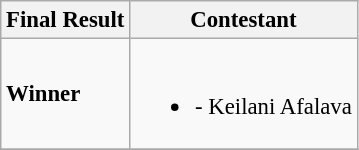<table class="wikitable sortable" style="font-size:95%;">
<tr>
<th>Final Result</th>
<th>Contestant</th>
</tr>
<tr>
<td><strong>Winner</strong></td>
<td><br><ul><li><strong></strong> - Keilani Afalava</li></ul></td>
</tr>
<tr>
</tr>
</table>
